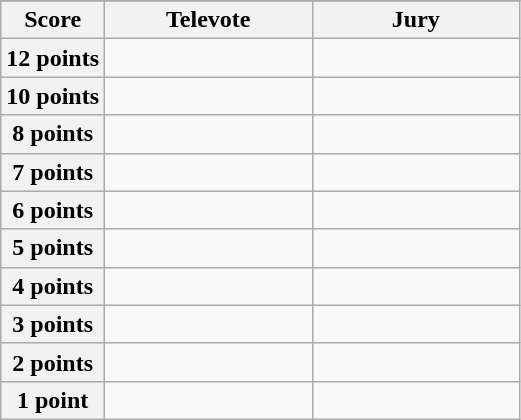<table class="wikitable">
<tr>
</tr>
<tr>
<th scope="col" width="20%">Score</th>
<th scope="col" width="40%">Televote</th>
<th scope="col" width="40%">Jury</th>
</tr>
<tr>
<th scope="row">12 points</th>
<td></td>
<td></td>
</tr>
<tr>
<th scope="row">10 points</th>
<td></td>
<td></td>
</tr>
<tr>
<th scope="row">8 points</th>
<td></td>
<td></td>
</tr>
<tr>
<th scope="row">7 points</th>
<td></td>
<td></td>
</tr>
<tr>
<th scope="row">6 points</th>
<td></td>
<td></td>
</tr>
<tr>
<th scope="row">5 points</th>
<td></td>
<td></td>
</tr>
<tr>
<th scope="row">4 points</th>
<td></td>
<td></td>
</tr>
<tr>
<th scope="row">3 points</th>
<td></td>
<td></td>
</tr>
<tr>
<th scope="row">2 points</th>
<td></td>
<td></td>
</tr>
<tr>
<th scope="row">1 point</th>
<td></td>
<td></td>
</tr>
</table>
